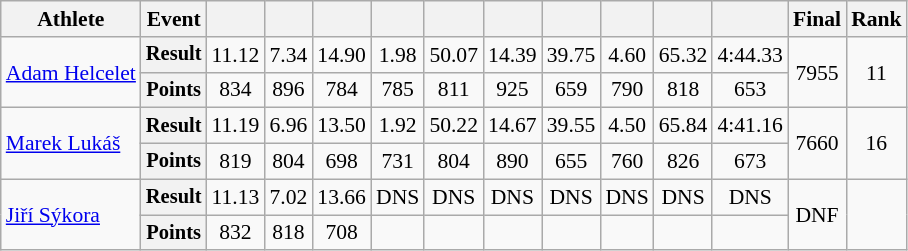<table class="wikitable" style="font-size:90%">
<tr>
<th>Athlete</th>
<th>Event</th>
<th></th>
<th></th>
<th></th>
<th></th>
<th></th>
<th></th>
<th></th>
<th></th>
<th></th>
<th></th>
<th>Final</th>
<th>Rank</th>
</tr>
<tr align=center>
<td rowspan=2 align=left><a href='#'>Adam Helcelet</a></td>
<th style="font-size:95%">Result</th>
<td>11.12</td>
<td>7.34</td>
<td>14.90</td>
<td>1.98</td>
<td>50.07</td>
<td>14.39</td>
<td>39.75</td>
<td>4.60</td>
<td>65.32</td>
<td>4:44.33</td>
<td rowspan=2>7955</td>
<td rowspan=2>11</td>
</tr>
<tr align=center>
<th style="font-size:95%">Points</th>
<td>834</td>
<td>896</td>
<td>784</td>
<td>785</td>
<td>811</td>
<td>925</td>
<td>659</td>
<td>790</td>
<td>818</td>
<td>653</td>
</tr>
<tr align=center>
<td rowspan=2 align=left><a href='#'>Marek Lukáš</a></td>
<th style="font-size:95%">Result</th>
<td>11.19</td>
<td>6.96</td>
<td>13.50</td>
<td>1.92</td>
<td>50.22</td>
<td>14.67</td>
<td>39.55</td>
<td>4.50</td>
<td>65.84</td>
<td>4:41.16</td>
<td rowspan=2>7660</td>
<td rowspan=2>16</td>
</tr>
<tr align=center>
<th style="font-size:95%">Points</th>
<td>819</td>
<td>804</td>
<td>698</td>
<td>731</td>
<td>804</td>
<td>890</td>
<td>655</td>
<td>760</td>
<td>826</td>
<td>673</td>
</tr>
<tr align=center>
<td rowspan=2 align=left><a href='#'>Jiří Sýkora</a></td>
<th style="font-size:95%">Result</th>
<td>11.13</td>
<td>7.02</td>
<td>13.66</td>
<td>DNS</td>
<td>DNS</td>
<td>DNS</td>
<td>DNS</td>
<td>DNS</td>
<td>DNS</td>
<td>DNS</td>
<td rowspan=2>DNF</td>
<td rowspan=2></td>
</tr>
<tr align=center>
<th style="font-size:95%">Points</th>
<td>832</td>
<td>818</td>
<td>708</td>
<td></td>
<td></td>
<td></td>
<td></td>
<td></td>
<td></td>
<td></td>
</tr>
</table>
